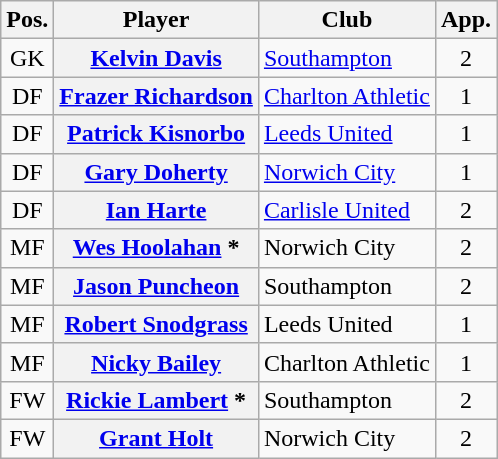<table class="wikitable plainrowheaders" style="text-align: left">
<tr>
<th scope=col>Pos.</th>
<th scope=col>Player</th>
<th scope=col>Club</th>
<th scope=col>App.</th>
</tr>
<tr>
<td style=text-align:center>GK</td>
<th scope=row><a href='#'>Kelvin Davis</a></th>
<td><a href='#'>Southampton</a></td>
<td style=text-align:center>2</td>
</tr>
<tr>
<td style=text-align:center>DF</td>
<th scope=row><a href='#'>Frazer Richardson</a></th>
<td><a href='#'>Charlton Athletic</a></td>
<td style=text-align:center>1</td>
</tr>
<tr>
<td style=text-align:center>DF</td>
<th scope=row><a href='#'>Patrick Kisnorbo</a></th>
<td><a href='#'>Leeds United</a></td>
<td style=text-align:center>1</td>
</tr>
<tr>
<td style=text-align:center>DF</td>
<th scope=row><a href='#'>Gary Doherty</a></th>
<td><a href='#'>Norwich City</a></td>
<td style=text-align:center>1</td>
</tr>
<tr>
<td style=text-align:center>DF</td>
<th scope=row><a href='#'>Ian Harte</a></th>
<td><a href='#'>Carlisle United</a></td>
<td style=text-align:center>2</td>
</tr>
<tr>
<td style=text-align:center>MF</td>
<th scope=row><a href='#'>Wes Hoolahan</a> *</th>
<td>Norwich City</td>
<td style=text-align:center>2</td>
</tr>
<tr>
<td style=text-align:center>MF</td>
<th scope=row><a href='#'>Jason Puncheon</a></th>
<td>Southampton</td>
<td style=text-align:center>2</td>
</tr>
<tr>
<td style=text-align:center>MF</td>
<th scope=row><a href='#'>Robert Snodgrass</a></th>
<td>Leeds United</td>
<td style=text-align:center>1</td>
</tr>
<tr>
<td style=text-align:center>MF</td>
<th scope=row><a href='#'>Nicky Bailey</a></th>
<td>Charlton Athletic</td>
<td style=text-align:center>1</td>
</tr>
<tr>
<td style=text-align:center>FW</td>
<th scope=row><a href='#'>Rickie Lambert</a> *</th>
<td>Southampton</td>
<td style=text-align:center>2</td>
</tr>
<tr>
<td style=text-align:center>FW</td>
<th scope=row><a href='#'>Grant Holt</a></th>
<td>Norwich City</td>
<td style=text-align:center>2</td>
</tr>
</table>
